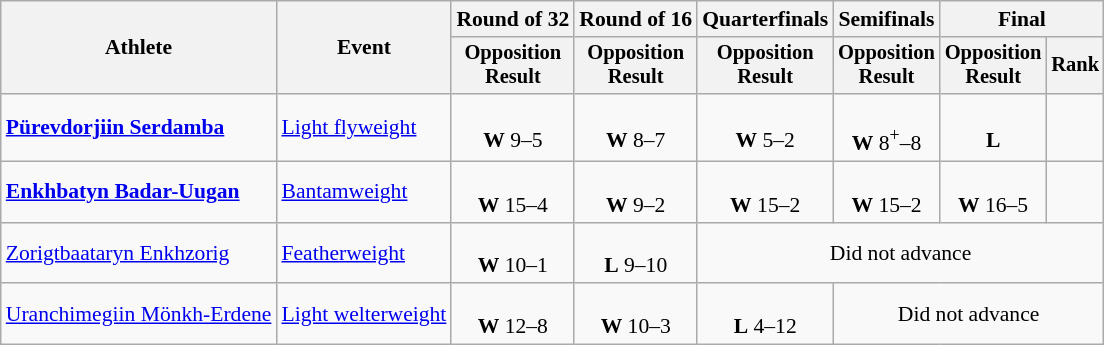<table class="wikitable" style="font-size:90%">
<tr>
<th rowspan="2">Athlete</th>
<th rowspan="2">Event</th>
<th>Round of 32</th>
<th>Round of 16</th>
<th>Quarterfinals</th>
<th>Semifinals</th>
<th colspan=2>Final</th>
</tr>
<tr style="font-size:95%">
<th>Opposition<br>Result</th>
<th>Opposition<br>Result</th>
<th>Opposition<br>Result</th>
<th>Opposition<br>Result</th>
<th>Opposition<br>Result</th>
<th>Rank</th>
</tr>
<tr align=center>
<td align=left><strong><a href='#'>Pürevdorjiin Serdamba</a></strong></td>
<td align=left><a href='#'>Light flyweight</a></td>
<td><br><strong>W</strong> 9–5</td>
<td><br><strong>W</strong> 8–7</td>
<td><br><strong>W</strong> 5–2</td>
<td><br><strong>W</strong> 8<sup>+</sup>–8</td>
<td><br><strong>L</strong> </td>
<td></td>
</tr>
<tr align=center>
<td align=left><strong><a href='#'>Enkhbatyn Badar-Uugan</a></strong></td>
<td align=left><a href='#'>Bantamweight</a></td>
<td><br><strong>W</strong> 15–4</td>
<td><br><strong>W</strong> 9–2</td>
<td><br><strong>W</strong> 15–2</td>
<td><br><strong>W</strong> 15–2</td>
<td><br><strong>W</strong> 16–5</td>
<td></td>
</tr>
<tr align=center>
<td align=left><a href='#'>Zorigtbaataryn Enkhzorig</a></td>
<td align=left><a href='#'>Featherweight</a></td>
<td><br><strong>W</strong> 10–1</td>
<td><br><strong>L</strong> 9–10</td>
<td colspan=4>Did not advance</td>
</tr>
<tr align=center>
<td align=left><a href='#'>Uranchimegiin Mönkh-Erdene</a></td>
<td align=left><a href='#'>Light welterweight</a></td>
<td><br><strong>W</strong> 12–8</td>
<td><br><strong>W</strong> 10–3</td>
<td><br><strong>L</strong> 4–12</td>
<td colspan=3>Did not advance</td>
</tr>
</table>
